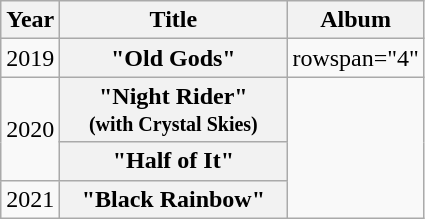<table class="wikitable plainrowheaders" style="text-align:center;">
<tr>
<th scope="col">Year</th>
<th scope="col" style="width:9em;">Title</th>
<th scope="col">Album</th>
</tr>
<tr>
<td>2019</td>
<th scope="row">"Old Gods"</th>
<td>rowspan="4" </td>
</tr>
<tr>
<td rowspan="2">2020</td>
<th scope="row">"Night Rider" <br><small>(with Crystal Skies)</small></th>
</tr>
<tr>
<th scope="row">"Half of It"</th>
</tr>
<tr>
<td>2021</td>
<th scope="row">"Black Rainbow"</th>
</tr>
</table>
